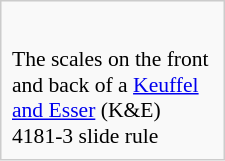<table style="width:150px; font-size:90%; border:1px solid #ccc; padding:4px; background:#f9f9f9;">
<tr>
<td><br><table style="border-collapse: collapse;border-spacing:0;padding:2px;">
<tr>
<td></td>
<td></td>
</tr>
</table>
</td>
</tr>
<tr>
<td style="text-align: left">The scales on the front and back of a <a href='#'>Keuffel and Esser</a> (K&E) 4181-3 slide rule</td>
</tr>
</table>
